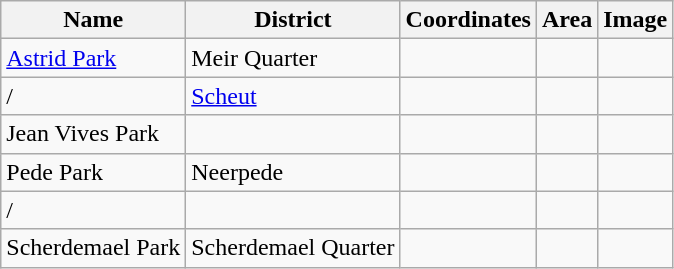<table class="wikitable sortable">
<tr>
<th>Name</th>
<th>District</th>
<th>Coordinates</th>
<th>Area</th>
<th>Image</th>
</tr>
<tr>
<td><a href='#'>Astrid Park</a></td>
<td>Meir Quarter</td>
<td></td>
<td></td>
<td></td>
</tr>
<tr>
<td>/</td>
<td><a href='#'>Scheut</a></td>
<td></td>
<td></td>
<td></td>
</tr>
<tr>
<td>Jean Vives Park</td>
<td></td>
<td></td>
<td></td>
<td></td>
</tr>
<tr>
<td>Pede Park</td>
<td>Neerpede</td>
<td></td>
<td></td>
<td></td>
</tr>
<tr>
<td>/</td>
<td></td>
<td></td>
<td></td>
<td></td>
</tr>
<tr>
<td>Scherdemael Park</td>
<td>Scherdemael Quarter</td>
<td></td>
<td></td>
<td></td>
</tr>
</table>
